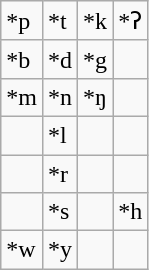<table class="wikitable">
<tr>
<td>*p</td>
<td>*t</td>
<td>*k</td>
<td>*ʔ</td>
</tr>
<tr>
<td>*b</td>
<td>*d</td>
<td>*g</td>
<td></td>
</tr>
<tr>
<td>*m</td>
<td>*n</td>
<td>*ŋ</td>
<td></td>
</tr>
<tr>
<td></td>
<td>*l</td>
<td></td>
<td></td>
</tr>
<tr>
<td></td>
<td>*r</td>
<td></td>
<td></td>
</tr>
<tr>
<td></td>
<td>*s</td>
<td></td>
<td>*h</td>
</tr>
<tr>
<td>*w</td>
<td>*y</td>
<td></td>
</tr>
</table>
